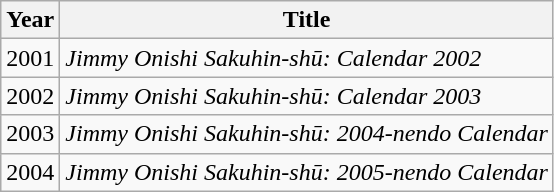<table class="wikitable">
<tr>
<th>Year</th>
<th>Title</th>
</tr>
<tr>
<td>2001</td>
<td><em>Jimmy Onishi Sakuhin-shū: Calendar 2002</em></td>
</tr>
<tr>
<td>2002</td>
<td><em>Jimmy Onishi Sakuhin-shū: Calendar 2003</em></td>
</tr>
<tr>
<td>2003</td>
<td><em>Jimmy Onishi Sakuhin-shū: 2004-nendo Calendar</em></td>
</tr>
<tr>
<td>2004</td>
<td><em>Jimmy Onishi Sakuhin-shū: 2005-nendo Calendar</em></td>
</tr>
</table>
